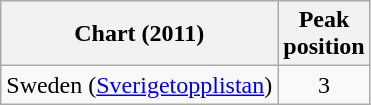<table class="wikitable">
<tr>
<th>Chart (2011)</th>
<th>Peak<br>position</th>
</tr>
<tr>
<td>Sweden (<a href='#'>Sverigetopplistan</a>)</td>
<td align="center">3</td>
</tr>
</table>
